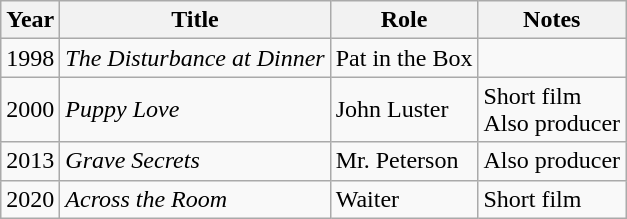<table class="wikitable sortable">
<tr>
<th>Year</th>
<th>Title</th>
<th>Role</th>
<th class="unsortable">Notes</th>
</tr>
<tr>
<td>1998</td>
<td><em>The Disturbance at Dinner</em></td>
<td>Pat in the Box</td>
<td></td>
</tr>
<tr>
<td>2000</td>
<td><em>Puppy Love</em></td>
<td>John Luster</td>
<td>Short film<br>Also producer</td>
</tr>
<tr>
<td>2013</td>
<td><em>Grave Secrets</em></td>
<td>Mr. Peterson</td>
<td>Also producer</td>
</tr>
<tr>
<td>2020</td>
<td><em>Across the Room</em></td>
<td>Waiter</td>
<td>Short film</td>
</tr>
</table>
